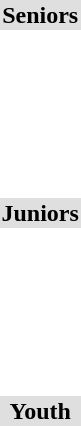<table>
<tr bgcolor="DFDFDF">
<td colspan="4" align="center"><strong>Seniors</strong></td>
</tr>
<tr>
<th scope=row style="text-align:left"><br></th>
<td></td>
<td></td>
<td></td>
</tr>
<tr>
<th scope=row style="text-align:left"><br></th>
<td></td>
<td></td>
<td></td>
</tr>
<tr>
<th scope=row style="text-align:left"><br></th>
<td></td>
<td></td>
<td></td>
</tr>
<tr>
<th scope=row style="text-align:left"><br></th>
<td></td>
<td></td>
<td></td>
</tr>
<tr>
<th scope=row style="text-align:left"><br></th>
<td></td>
<td></td>
<td></td>
</tr>
<tr bgcolor="DFDFDF">
<td colspan="4" align="center"><strong>Juniors</strong></td>
</tr>
<tr>
<th scope=row style="text-align:left"><br></th>
<td></td>
<td></td>
<td></td>
</tr>
<tr>
<th scope=row style="text-align:left"><br></th>
<td></td>
<td></td>
<td></td>
</tr>
<tr>
<th scope=row style="text-align:left"><br></th>
<td></td>
<td></td>
<td></td>
</tr>
<tr>
<th scope=row style="text-align:left"><br></th>
<td></td>
<td></td>
<td></td>
</tr>
<tr>
<th scope=row style="text-align:left"><br></th>
<td></td>
<td></td>
<td></td>
</tr>
<tr bgcolor="DFDFDF">
<td colspan="4" align="center"><strong>Youth</strong></td>
</tr>
<tr>
<th scope=row style="text-align:left"><br></th>
<td></td>
<td></td>
<td></td>
</tr>
<tr>
<th scope=row style="text-align:left"><br></th>
<td></td>
<td></td>
<td></td>
</tr>
<tr>
<th scope=row style="text-align:left"><br></th>
<td></td>
<td></td>
<td></td>
</tr>
<tr>
<th scope=row style="text-align:left"><br></th>
<td></td>
<td></td>
<td></td>
</tr>
<tr>
<th scope=row style="text-align:left"><br></th>
<td></td>
<td></td>
<td></td>
</tr>
</table>
